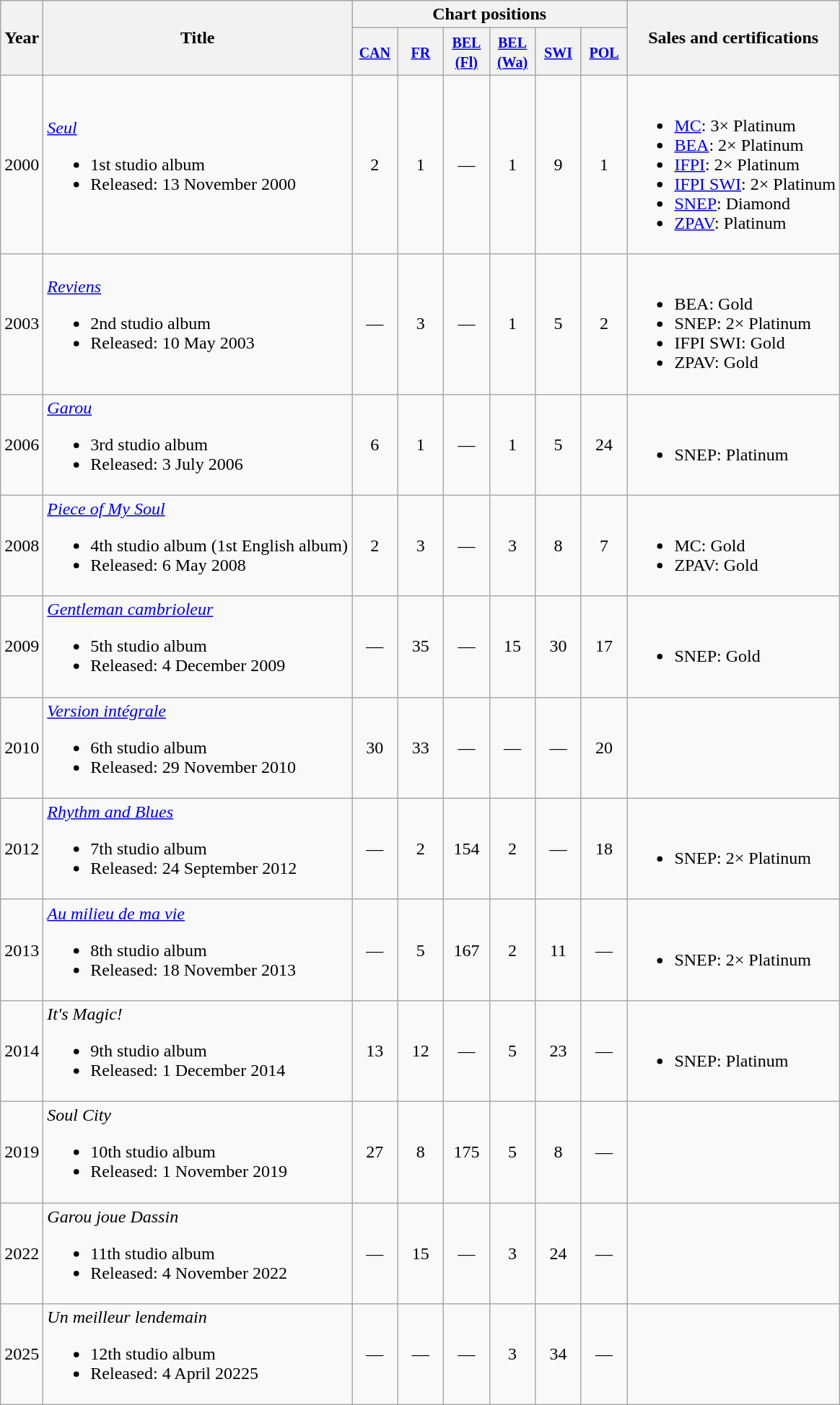<table class="wikitable">
<tr style="background:#ccc;">
<th rowspan="2">Year</th>
<th rowspan="2">Title</th>
<th colspan="6">Chart positions</th>
<th rowspan="2">Sales and certifications</th>
</tr>
<tr style="background:#ddd;">
<th style="width:35px;"><small><a href='#'>CAN</a></small></th>
<th style="width:35px;"><small><a href='#'>FR</a></small><br></th>
<th style="width:35px;"><small><a href='#'>BEL<br>(Fl)</a></small><br></th>
<th style="width:35px;"><small><a href='#'>BEL<br>(Wa)</a></small><br></th>
<th style="width:35px;"><small><a href='#'>SWI</a></small><br></th>
<th style="width:35px;"><small><a href='#'>POL</a></small></th>
</tr>
<tr>
<td>2000</td>
<td><em><a href='#'>Seul</a></em><br><ul><li>1st studio album</li><li>Released: 13 November 2000</li></ul></td>
<td style="text-align:center;">2</td>
<td style="text-align:center;">1</td>
<td style="text-align:center;">—</td>
<td style="text-align:center;">1</td>
<td style="text-align:center;">9</td>
<td style="text-align:center;">1</td>
<td><br><ul><li><a href='#'>MC</a>: 3× Platinum</li><li><a href='#'>BEA</a>: 2× Platinum</li><li><a href='#'>IFPI</a>: 2× Platinum</li><li><a href='#'>IFPI SWI</a>: 2× Platinum</li><li><a href='#'>SNEP</a>: Diamond</li><li><a href='#'>ZPAV</a>: Platinum</li></ul></td>
</tr>
<tr>
<td>2003</td>
<td><em><a href='#'>Reviens</a></em><br><ul><li>2nd studio album</li><li>Released: 10 May 2003</li></ul></td>
<td style="text-align:center;">—</td>
<td style="text-align:center;">3</td>
<td style="text-align:center;">—</td>
<td style="text-align:center;">1</td>
<td style="text-align:center;">5</td>
<td style="text-align:center;">2</td>
<td><br><ul><li>BEA: Gold</li><li>SNEP: 2× Platinum</li><li>IFPI SWI: Gold</li><li>ZPAV: Gold</li></ul></td>
</tr>
<tr>
<td>2006</td>
<td><em><a href='#'>Garou</a></em><br><ul><li>3rd studio album</li><li>Released: 3 July 2006</li></ul></td>
<td style="text-align:center;">6</td>
<td style="text-align:center;">1</td>
<td style="text-align:center;">—</td>
<td style="text-align:center;">1</td>
<td style="text-align:center;">5</td>
<td style="text-align:center;">24</td>
<td><br><ul><li>SNEP: Platinum</li></ul></td>
</tr>
<tr>
<td>2008</td>
<td><em><a href='#'>Piece of My Soul</a></em><br><ul><li>4th studio album (1st English album)</li><li>Released: 6 May 2008</li></ul></td>
<td style="text-align:center;">2</td>
<td style="text-align:center;">3</td>
<td style="text-align:center;">—</td>
<td style="text-align:center;">3</td>
<td style="text-align:center;">8</td>
<td style="text-align:center;">7</td>
<td><br><ul><li>MC: Gold</li><li>ZPAV: Gold</li></ul></td>
</tr>
<tr>
<td>2009</td>
<td><em><a href='#'>Gentleman cambrioleur</a></em><br><ul><li>5th studio album</li><li>Released: 4 December 2009</li></ul></td>
<td style="text-align:center;">—</td>
<td style="text-align:center;">35</td>
<td style="text-align:center;">—</td>
<td style="text-align:center;">15</td>
<td style="text-align:center;">30</td>
<td style="text-align:center;">17</td>
<td><br><ul><li>SNEP: Gold</li></ul></td>
</tr>
<tr>
<td>2010</td>
<td><em><a href='#'>Version intégrale</a></em><br><ul><li>6th studio album</li><li>Released: 29 November 2010</li></ul></td>
<td style="text-align:center;">30</td>
<td style="text-align:center;">33</td>
<td style="text-align:center;">—</td>
<td style="text-align:center;">—</td>
<td style="text-align:center;">—</td>
<td style="text-align:center;">20</td>
<td></td>
</tr>
<tr>
<td>2012</td>
<td><em><a href='#'>Rhythm and Blues</a></em><br><ul><li>7th studio album</li><li>Released: 24 September 2012</li></ul></td>
<td style="text-align:center;">—</td>
<td style="text-align:center;">2</td>
<td style="text-align:center;">154</td>
<td style="text-align:center;">2</td>
<td style="text-align:center;">—</td>
<td style="text-align:center;">18</td>
<td><br><ul><li>SNEP: 2× Platinum</li></ul></td>
</tr>
<tr>
<td>2013</td>
<td><em><a href='#'>Au milieu de ma vie</a></em><br><ul><li>8th studio album</li><li>Released: 18 November 2013</li></ul></td>
<td style="text-align:center;">—</td>
<td style="text-align:center;">5</td>
<td style="text-align:center;">167</td>
<td style="text-align:center;">2</td>
<td style="text-align:center;">11</td>
<td style="text-align:center;">—</td>
<td><br><ul><li>SNEP: 2× Platinum</li></ul></td>
</tr>
<tr>
<td>2014</td>
<td><em>It's Magic!</em><br><ul><li>9th studio album</li><li>Released: 1 December 2014</li></ul></td>
<td style="text-align:center;">13</td>
<td style="text-align:center;">12</td>
<td style="text-align:center;">—</td>
<td style="text-align:center;">5</td>
<td style="text-align:center;">23</td>
<td style="text-align:center;">—</td>
<td><br><ul><li>SNEP: Platinum</li></ul></td>
</tr>
<tr>
<td>2019</td>
<td><em>Soul City</em><br><ul><li>10th studio album</li><li>Released: 1 November 2019</li></ul></td>
<td style="text-align:center;">27<br></td>
<td style="text-align:center;">8<br></td>
<td style="text-align:center;">175</td>
<td style="text-align:center;">5</td>
<td style="text-align:center;">8</td>
<td style="text-align:center;">—</td>
<td></td>
</tr>
<tr>
<td>2022</td>
<td><em>Garou joue Dassin</em><br><ul><li>11th studio album</li><li>Released: 4 November 2022</li></ul></td>
<td style="text-align:center;">—</td>
<td style="text-align:center;">15<br></td>
<td style="text-align:center;">—</td>
<td style="text-align:center;">3</td>
<td style="text-align:center;">24</td>
<td style="text-align:center;">—</td>
<td></td>
</tr>
<tr>
<td>2025</td>
<td><em>Un meilleur lendemain</em><br><ul><li>12th studio album</li><li>Released: 4 April 20225</li></ul></td>
<td style="text-align:center;">—</td>
<td style="text-align:center;">—</td>
<td style="text-align:center;">—</td>
<td style="text-align:center;">3</td>
<td style="text-align:center;">34</td>
<td style="text-align:center;">—</td>
<td></td>
</tr>
</table>
